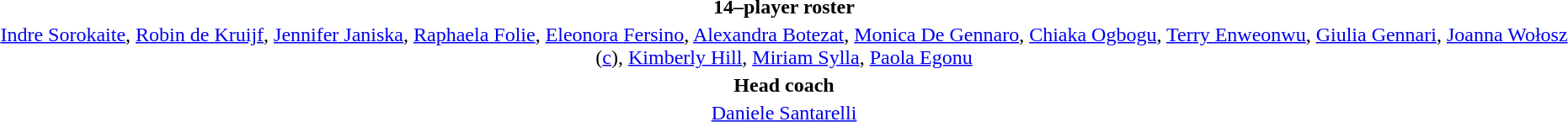<table style="text-align:center; margin-top:2em; margin-left:auto; margin-right:auto">
<tr>
<td><strong>14–player roster</strong></td>
</tr>
<tr>
<td><a href='#'>Indre Sorokaite</a>, <a href='#'>Robin de Kruijf</a>, <a href='#'>Jennifer Janiska</a>, <a href='#'>Raphaela Folie</a>, <a href='#'>Eleonora Fersino</a>, <a href='#'>Alexandra Botezat</a>, <a href='#'>Monica De Gennaro</a>, <a href='#'>Chiaka Ogbogu</a>, <a href='#'>Terry Enweonwu</a>, <a href='#'>Giulia Gennari</a>, <a href='#'>Joanna Wołosz</a> (<a href='#'>c</a>), <a href='#'>Kimberly Hill</a>, <a href='#'>Miriam Sylla</a>, <a href='#'>Paola Egonu</a></td>
</tr>
<tr>
<td><strong>Head coach</strong></td>
</tr>
<tr>
<td><a href='#'>Daniele Santarelli</a></td>
</tr>
</table>
